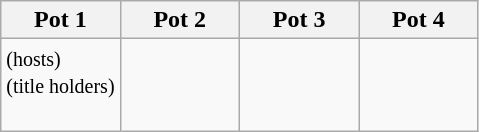<table class="wikitable">
<tr>
<th width="25%">Pot 1</th>
<th width="25%">Pot 2</th>
<th width="25%">Pot 3</th>
<th width="25%">Pot 4</th>
</tr>
<tr>
<td> <small>(hosts)</small><br> <small>(title holders)</small><br><br></td>
<td><br><br><br></td>
<td><br><br><br></td>
<td><br><br><br></td>
</tr>
</table>
